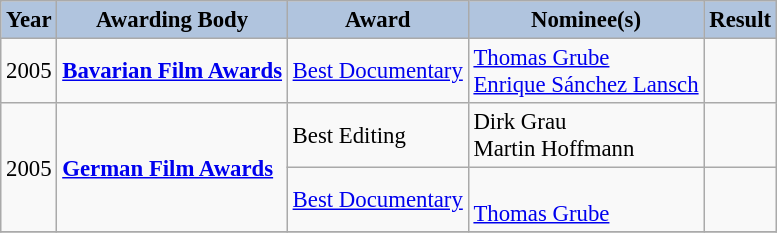<table class="wikitable" style="font-size:95%">
<tr style="text-align:center;">
<th style="background:#B0C4DE;">Year</th>
<th style="background:#B0C4DE;">Awarding Body</th>
<th style="background:#B0C4DE;">Award</th>
<th style="background:#B0C4DE;">Nominee(s)</th>
<th style="background:#B0C4DE;">Result</th>
</tr>
<tr>
<td>2005</td>
<td><strong><a href='#'>Bavarian Film Awards</a></strong></td>
<td><a href='#'>Best Documentary</a></td>
<td><a href='#'>Thomas Grube</a><br><a href='#'>Enrique Sánchez Lansch</a></td>
<td></td>
</tr>
<tr>
<td rowspan="2">2005</td>
<td rowspan="2"><strong><a href='#'>German Film Awards</a></strong></td>
<td>Best Editing</td>
<td>Dirk Grau<br>Martin Hoffmann</td>
<td></td>
</tr>
<tr>
<td><a href='#'>Best Documentary</a></td>
<td><br><a href='#'>Thomas Grube</a><br></td>
<td></td>
</tr>
<tr>
</tr>
</table>
